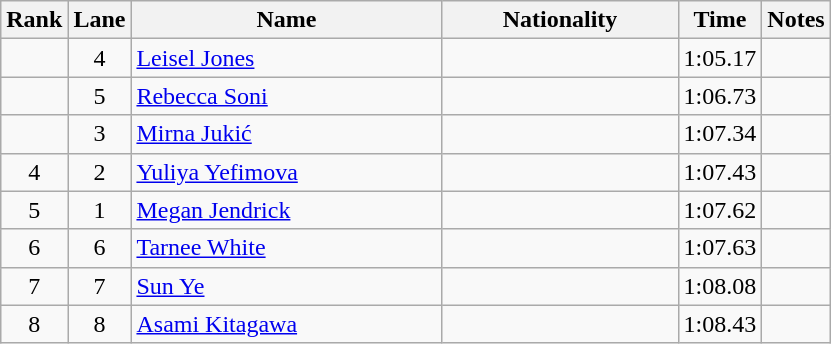<table class="wikitable sortable" style="text-align:center">
<tr>
<th>Rank</th>
<th>Lane</th>
<th width=200>Name</th>
<th width=150>Nationality</th>
<th>Time</th>
<th>Notes</th>
</tr>
<tr>
<td></td>
<td>4</td>
<td align=left><a href='#'>Leisel Jones</a></td>
<td align=left></td>
<td>1:05.17</td>
<td></td>
</tr>
<tr>
<td></td>
<td>5</td>
<td align=left><a href='#'>Rebecca Soni</a></td>
<td align=left></td>
<td>1:06.73</td>
<td></td>
</tr>
<tr>
<td></td>
<td>3</td>
<td align=left><a href='#'>Mirna Jukić</a></td>
<td align=left></td>
<td>1:07.34</td>
<td></td>
</tr>
<tr>
<td>4</td>
<td>2</td>
<td align=left><a href='#'>Yuliya Yefimova</a></td>
<td align=left></td>
<td>1:07.43</td>
<td></td>
</tr>
<tr>
<td>5</td>
<td>1</td>
<td align=left><a href='#'>Megan Jendrick</a></td>
<td align=left></td>
<td>1:07.62</td>
<td></td>
</tr>
<tr>
<td>6</td>
<td>6</td>
<td align=left><a href='#'>Tarnee White</a></td>
<td align=left></td>
<td>1:07.63</td>
<td></td>
</tr>
<tr>
<td>7</td>
<td>7</td>
<td align=left><a href='#'>Sun Ye</a></td>
<td align=left></td>
<td>1:08.08</td>
<td></td>
</tr>
<tr>
<td>8</td>
<td>8</td>
<td align=left><a href='#'>Asami Kitagawa</a></td>
<td align=left></td>
<td>1:08.43</td>
<td></td>
</tr>
</table>
